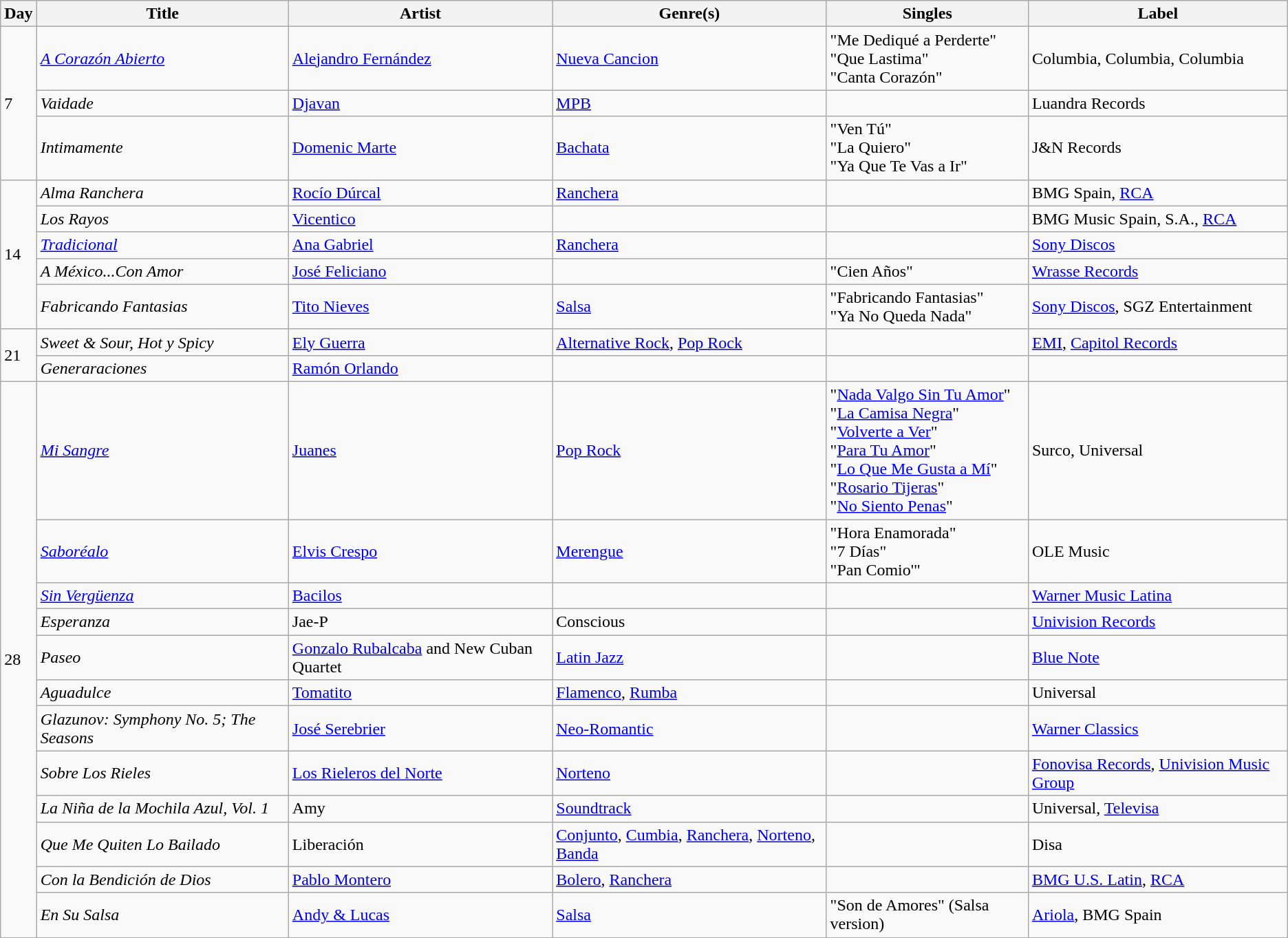<table class="wikitable sortable" style="text-align: left;">
<tr>
<th>Day</th>
<th>Title</th>
<th>Artist</th>
<th>Genre(s)</th>
<th>Singles</th>
<th>Label</th>
</tr>
<tr>
<td rowspan="3">7</td>
<td><em><a href='#'>A Corazón Abierto</a></em></td>
<td><a href='#'>Alejandro Fernández</a></td>
<td><a href='#'>Nueva Cancion</a></td>
<td>"Me Dediqué a Perderte"<br>"Que Lastima"<br>"Canta Corazón"</td>
<td>Columbia, Columbia, Columbia</td>
</tr>
<tr>
<td><em>Vaidade</em></td>
<td><a href='#'>Djavan</a></td>
<td><a href='#'>MPB</a></td>
<td></td>
<td>Luandra Records</td>
</tr>
<tr>
<td><em>Intimamente</em></td>
<td><a href='#'>Domenic Marte</a></td>
<td><a href='#'>Bachata</a></td>
<td>"Ven Tú"<br>"La Quiero"<br>"Ya Que Te Vas a Ir"</td>
<td>J&N Records</td>
</tr>
<tr>
<td rowspan="5">14</td>
<td><em>Alma Ranchera</em></td>
<td><a href='#'>Rocío Dúrcal</a></td>
<td><a href='#'>Ranchera</a></td>
<td></td>
<td>BMG Spain, <a href='#'>RCA</a></td>
</tr>
<tr>
<td><em>Los Rayos</em></td>
<td><a href='#'>Vicentico</a></td>
<td></td>
<td></td>
<td>BMG Music Spain, S.A., <a href='#'>RCA</a></td>
</tr>
<tr>
<td><em><a href='#'>Tradicional</a></em></td>
<td><a href='#'>Ana Gabriel</a></td>
<td><a href='#'>Ranchera</a></td>
<td></td>
<td><a href='#'>Sony Discos</a></td>
</tr>
<tr>
<td><em>A México...Con Amor</em></td>
<td><a href='#'>José Feliciano</a></td>
<td></td>
<td>"Cien Años"</td>
<td><a href='#'>Wrasse Records</a></td>
</tr>
<tr>
<td><em>Fabricando Fantasias</em></td>
<td><a href='#'>Tito Nieves</a></td>
<td><a href='#'>Salsa</a></td>
<td>"Fabricando Fantasias"<br>"Ya No Queda Nada"</td>
<td><a href='#'>Sony Discos</a>, SGZ Entertainment</td>
</tr>
<tr>
<td rowspan="2">21</td>
<td><em>Sweet & Sour, Hot y Spicy</em></td>
<td><a href='#'>Ely Guerra</a></td>
<td><a href='#'>Alternative Rock</a>, <a href='#'>Pop Rock</a></td>
<td></td>
<td><a href='#'>EMI</a>, <a href='#'>Capitol Records</a></td>
</tr>
<tr>
<td><em>Generaraciones</em></td>
<td><a href='#'>Ramón Orlando</a></td>
<td></td>
<td></td>
<td></td>
</tr>
<tr>
<td rowspan="12">28</td>
<td><em><a href='#'>Mi Sangre</a></em></td>
<td><a href='#'>Juanes</a></td>
<td><a href='#'>Pop Rock</a></td>
<td>"<a href='#'>Nada Valgo Sin Tu Amor</a>"<br>"<a href='#'>La Camisa Negra</a>"<br>"<a href='#'>Volverte a Ver</a>"<br>"<a href='#'>Para Tu Amor</a>"<br>"<a href='#'>Lo Que Me Gusta a Mí</a>"<br>"<a href='#'>Rosario Tijeras</a>"<br>"<a href='#'>No Siento Penas</a>"</td>
<td>Surco, Universal</td>
</tr>
<tr>
<td><em><a href='#'>Saboréalo</a></em></td>
<td><a href='#'>Elvis Crespo</a></td>
<td><a href='#'>Merengue</a></td>
<td>"Hora Enamorada"<br>"7 Días"<br>"Pan Comio'"</td>
<td>OLE Music</td>
</tr>
<tr>
<td><em><a href='#'>Sin Vergüenza</a></em></td>
<td><a href='#'>Bacilos</a></td>
<td></td>
<td></td>
<td><a href='#'>Warner Music Latina</a></td>
</tr>
<tr>
<td><em>Esperanza</em></td>
<td>Jae-P</td>
<td>Conscious</td>
<td></td>
<td><a href='#'>Univision Records</a></td>
</tr>
<tr>
<td><em>Paseo</em></td>
<td><a href='#'>Gonzalo Rubalcaba</a> and New Cuban Quartet</td>
<td><a href='#'>Latin Jazz</a></td>
<td></td>
<td><a href='#'>Blue Note</a></td>
</tr>
<tr>
<td><em>Aguadulce</em></td>
<td><a href='#'>Tomatito</a></td>
<td><a href='#'>Flamenco</a>, <a href='#'>Rumba</a></td>
<td></td>
<td>Universal</td>
</tr>
<tr>
<td><em>Glazunov: Symphony No. 5; The Seasons</em></td>
<td><a href='#'>José Serebrier</a></td>
<td><a href='#'>Neo-Romantic</a></td>
<td></td>
<td><a href='#'>Warner Classics</a></td>
</tr>
<tr>
<td><em>Sobre Los Rieles</em></td>
<td><a href='#'>Los Rieleros del Norte</a></td>
<td><a href='#'>Norteno</a></td>
<td></td>
<td><a href='#'>Fonovisa Records</a>, <a href='#'>Univision Music Group</a></td>
</tr>
<tr>
<td><em>La Niña de la Mochila Azul, Vol. 1</em></td>
<td>Amy</td>
<td><a href='#'>Soundtrack</a></td>
<td></td>
<td>Universal, <a href='#'>Televisa</a></td>
</tr>
<tr>
<td><em>Que Me Quiten Lo Bailado</em></td>
<td>Liberación</td>
<td><a href='#'>Conjunto</a>, <a href='#'>Cumbia</a>, <a href='#'>Ranchera</a>, <a href='#'>Norteno</a>, <a href='#'>Banda</a></td>
<td></td>
<td>Disa</td>
</tr>
<tr>
<td><em>Con la Bendición de Dios</em></td>
<td><a href='#'>Pablo Montero</a></td>
<td><a href='#'>Bolero</a>, <a href='#'>Ranchera</a></td>
<td></td>
<td><a href='#'>BMG U.S. Latin</a>, <a href='#'>RCA</a></td>
</tr>
<tr>
<td><em>En Su Salsa</em></td>
<td><a href='#'>Andy & Lucas</a></td>
<td><a href='#'>Salsa</a></td>
<td>"Son de Amores" (Salsa version)</td>
<td><a href='#'>Ariola</a>, BMG Spain</td>
</tr>
</table>
